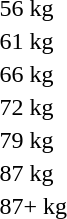<table>
<tr>
<td>56 kg</td>
<td></td>
<td></td>
<td></td>
</tr>
<tr>
<td>61 kg</td>
<td></td>
<td></td>
<td></td>
</tr>
<tr>
<td>66 kg</td>
<td></td>
<td></td>
<td></td>
</tr>
<tr>
<td>72 kg</td>
<td></td>
<td></td>
<td></td>
</tr>
<tr>
<td>79 kg</td>
<td></td>
<td></td>
<td></td>
</tr>
<tr>
<td>87 kg</td>
<td></td>
<td></td>
<td></td>
</tr>
<tr>
<td>87+ kg</td>
<td></td>
<td></td>
<td></td>
</tr>
</table>
